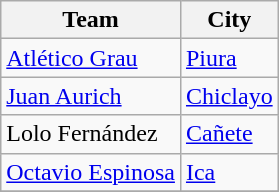<table class="wikitable sortable">
<tr>
<th>Team</th>
<th>City</th>
</tr>
<tr>
<td><a href='#'>Atlético Grau</a></td>
<td><a href='#'>Piura</a></td>
</tr>
<tr>
<td><a href='#'>Juan Aurich</a></td>
<td><a href='#'>Chiclayo</a></td>
</tr>
<tr>
<td>Lolo Fernández</td>
<td><a href='#'>Cañete</a></td>
</tr>
<tr>
<td><a href='#'>Octavio Espinosa</a></td>
<td><a href='#'>Ica</a></td>
</tr>
<tr>
</tr>
</table>
